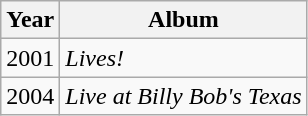<table class="wikitable">
<tr>
<th>Year</th>
<th>Album</th>
</tr>
<tr>
<td>2001</td>
<td><em>Lives!</em></td>
</tr>
<tr>
<td>2004</td>
<td><em>Live at Billy Bob's Texas</em></td>
</tr>
</table>
